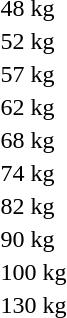<table>
<tr>
<td>48 kg</td>
<td></td>
<td></td>
<td></td>
</tr>
<tr>
<td>52 kg</td>
<td></td>
<td></td>
<td></td>
</tr>
<tr>
<td>57 kg</td>
<td></td>
<td></td>
<td></td>
</tr>
<tr>
<td>62 kg</td>
<td></td>
<td></td>
<td></td>
</tr>
<tr>
<td>68 kg</td>
<td></td>
<td></td>
<td></td>
</tr>
<tr>
<td>74 kg</td>
<td></td>
<td></td>
<td></td>
</tr>
<tr>
<td>82 kg</td>
<td></td>
<td></td>
<td></td>
</tr>
<tr>
<td>90 kg</td>
<td></td>
<td></td>
<td></td>
</tr>
<tr>
<td>100 kg</td>
<td></td>
<td></td>
<td></td>
</tr>
<tr>
<td>130 kg</td>
<td></td>
<td></td>
<td></td>
</tr>
</table>
